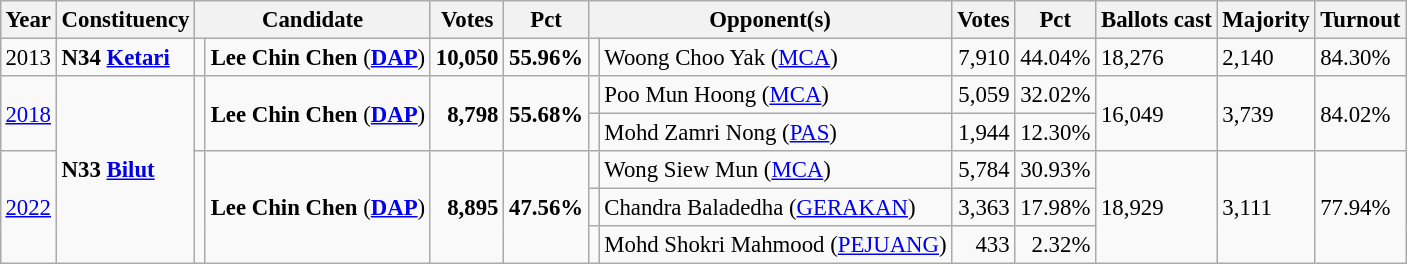<table class="wikitable" style="margin:0.5em ; font-size:95%">
<tr>
<th>Year</th>
<th>Constituency</th>
<th colspan="2">Candidate</th>
<th>Votes</th>
<th>Pct</th>
<th colspan="2">Opponent(s)</th>
<th>Votes</th>
<th>Pct</th>
<th>Ballots cast</th>
<th>Majority</th>
<th>Turnout</th>
</tr>
<tr>
<td>2013</td>
<td><strong>N34 <a href='#'>Ketari</a></strong></td>
<td></td>
<td><strong>Lee Chin Chen</strong> (<a href='#'><strong>DAP</strong></a>)</td>
<td align=right><strong>10,050</strong></td>
<td><strong>55.96%</strong></td>
<td></td>
<td>Woong Choo Yak (<a href='#'>MCA</a>)</td>
<td align=right>7,910</td>
<td>44.04%</td>
<td>18,276</td>
<td>2,140</td>
<td>84.30%</td>
</tr>
<tr>
<td rowspan=2><a href='#'>2018</a></td>
<td rowspan=5><strong>N33 <a href='#'>Bilut</a></strong></td>
<td rowspan=2 ></td>
<td rowspan=2><strong>Lee Chin Chen</strong> (<a href='#'><strong>DAP</strong></a>)</td>
<td rowspan=2 align=right><strong>8,798</strong></td>
<td rowspan=2><strong>55.68%</strong></td>
<td></td>
<td>Poo Mun Hoong (<a href='#'>MCA</a>)</td>
<td align=right>5,059</td>
<td>32.02%</td>
<td rowspan=2>16,049</td>
<td rowspan=2>3,739</td>
<td rowspan=2>84.02%</td>
</tr>
<tr>
<td></td>
<td>Mohd Zamri Nong (<a href='#'>PAS</a>)</td>
<td align=right>1,944</td>
<td>12.30%</td>
</tr>
<tr>
<td rowspan=3><a href='#'>2022</a></td>
<td rowspan=3 ></td>
<td rowspan=3><strong>Lee Chin Chen</strong> (<a href='#'><strong>DAP</strong></a>)</td>
<td rowspan=3 align=right><strong>8,895</strong></td>
<td rowspan=3><strong>47.56%</strong></td>
<td></td>
<td>Wong Siew Mun (<a href='#'>MCA</a>)</td>
<td align=right>5,784</td>
<td>30.93%</td>
<td rowspan=3>18,929</td>
<td rowspan=3>3,111</td>
<td rowspan=3>77.94%</td>
</tr>
<tr>
<td bgcolor=></td>
<td>Chandra Baladedha (<a href='#'>GERAKAN</a>)</td>
<td align=right>3,363</td>
<td>17.98%</td>
</tr>
<tr>
<td bgcolor=></td>
<td>Mohd Shokri Mahmood (<a href='#'>PEJUANG</a>)</td>
<td align=right>433</td>
<td align=right>2.32%</td>
</tr>
</table>
